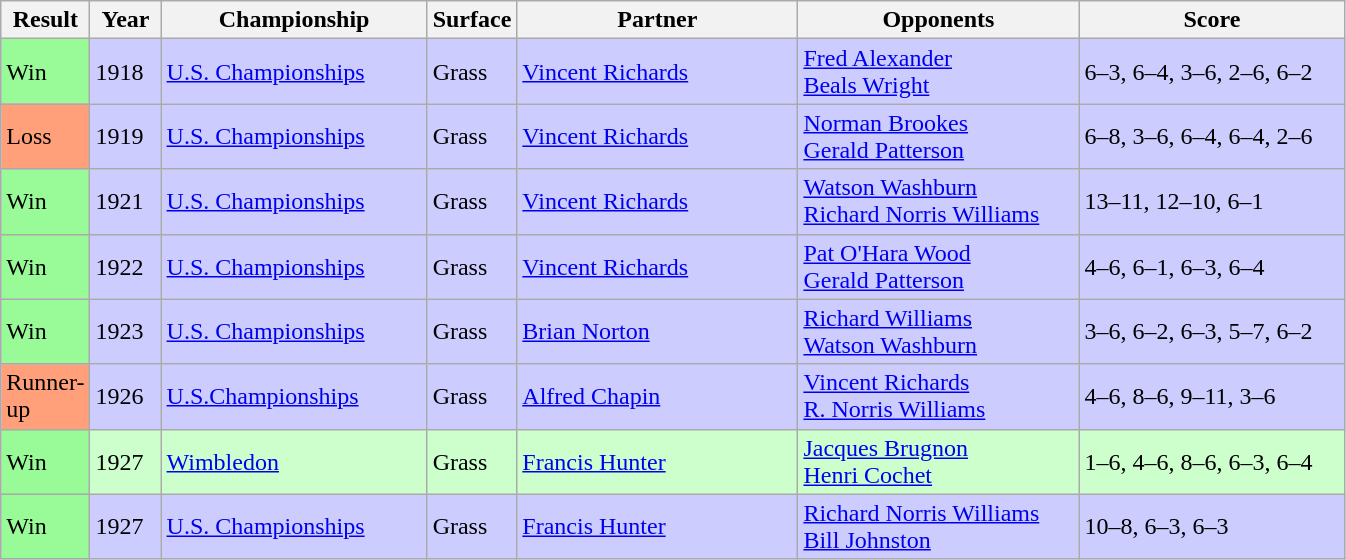<table class="sortable wikitable">
<tr>
<th style="width:40px;">Result</th>
<th style="width:40px;">Year</th>
<th style="width:170px;">Championship</th>
<th style="width:50px;">Surface</th>
<th style="width:180px;">Partner</th>
<th style="width:180px;">Opponents</th>
<th style="width:170px;" class="unsortable">Score</th>
</tr>
<tr style="background:#ccccff;">
<td style="background:#98fb98;">Win</td>
<td>1918</td>
<td><a href='#'>U.S. Championships</a></td>
<td>Grass</td>
<td> <a href='#'>Vincent Richards</a></td>
<td> <a href='#'>Fred Alexander</a><br> <a href='#'>Beals Wright</a></td>
<td>6–3, 6–4, 3–6, 2–6, 6–2</td>
</tr>
<tr style="background:#ccccff;">
<td style="background:#ffa07a;">Loss</td>
<td>1919</td>
<td><a href='#'>U.S. Championships</a></td>
<td>Grass</td>
<td> <a href='#'>Vincent Richards</a></td>
<td> <a href='#'>Norman Brookes</a> <br>  <a href='#'>Gerald Patterson</a></td>
<td>6–8, 3–6, 6–4, 6–4, 2–6</td>
</tr>
<tr style="background:#ccccff;">
<td style="background:#98fb98;">Win</td>
<td>1921</td>
<td><a href='#'>U.S. Championships</a></td>
<td>Grass</td>
<td> <a href='#'>Vincent Richards</a></td>
<td> <a href='#'>Watson Washburn</a><br> <a href='#'>Richard Norris Williams</a></td>
<td>13–11, 12–10, 6–1</td>
</tr>
<tr style="background:#ccccff;">
<td style="background:#98fb98;">Win</td>
<td>1922</td>
<td><a href='#'>U.S. Championships</a></td>
<td>Grass</td>
<td> <a href='#'>Vincent Richards</a></td>
<td> <a href='#'>Pat O'Hara Wood</a><br> <a href='#'>Gerald Patterson</a></td>
<td>4–6, 6–1, 6–3, 6–4</td>
</tr>
<tr style="background:#ccccff;">
<td style="background:#98fb98;">Win</td>
<td>1923</td>
<td><a href='#'>U.S. Championships</a></td>
<td>Grass</td>
<td> <a href='#'>Brian Norton</a></td>
<td> <a href='#'>Richard Williams</a> <br>  <a href='#'>Watson Washburn</a></td>
<td>3–6, 6–2, 6–3, 5–7, 6–2</td>
</tr>
<tr style="background:#ccccff;">
<td bgcolor="FFA07A">Runner-up</td>
<td>1926</td>
<td><a href='#'>U.S.Championships</a></td>
<td>Grass</td>
<td> <a href='#'>Alfred Chapin</a></td>
<td> <a href='#'>Vincent Richards</a><br> <a href='#'>R. Norris Williams</a></td>
<td>4–6, 8–6, 9–11, 3–6</td>
</tr>
<tr style="background:#cfc;">
<td style="background:#98fb98;">Win</td>
<td>1927</td>
<td><a href='#'>Wimbledon</a></td>
<td>Grass</td>
<td> <a href='#'>Francis Hunter</a></td>
<td> <a href='#'>Jacques Brugnon</a><br> <a href='#'>Henri Cochet</a></td>
<td>1–6, 4–6, 8–6, 6–3, 6–4</td>
</tr>
<tr style="background:#ccccff;">
<td style="background:#98fb98;">Win</td>
<td>1927</td>
<td><a href='#'>U.S. Championships</a></td>
<td>Grass</td>
<td> <a href='#'>Francis Hunter</a></td>
<td> <a href='#'>Richard Norris Williams</a><br> <a href='#'>Bill Johnston</a></td>
<td>10–8, 6–3, 6–3</td>
</tr>
</table>
